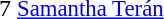<table cellspacing=0 cellpadding=0>
<tr>
<td><div>7 </div></td>
<td style="font-size: 95%"> <a href='#'>Samantha Terán</a></td>
</tr>
</table>
